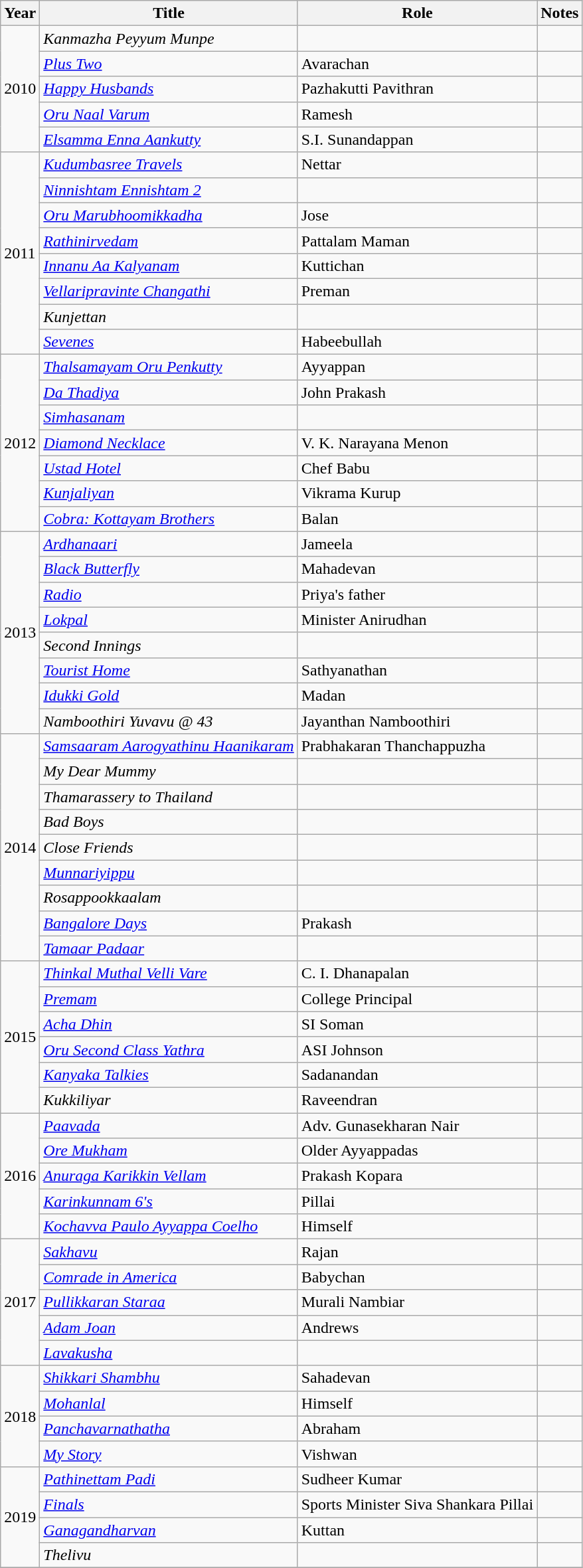<table class="wikitable sortable">
<tr>
<th>Year</th>
<th>Title</th>
<th>Role</th>
<th class="unsortable">Notes</th>
</tr>
<tr>
<td rowspan=5>2010</td>
<td><em>Kanmazha Peyyum Munpe</em></td>
<td></td>
<td></td>
</tr>
<tr>
<td><em><a href='#'>Plus Two</a></em></td>
<td>Avarachan</td>
<td></td>
</tr>
<tr>
<td><em><a href='#'>Happy Husbands</a></em></td>
<td>Pazhakutti Pavithran</td>
<td></td>
</tr>
<tr>
<td><em><a href='#'>Oru Naal Varum</a></em></td>
<td>Ramesh</td>
<td></td>
</tr>
<tr>
<td><em><a href='#'>Elsamma Enna Aankutty</a></em></td>
<td>S.I. Sunandappan</td>
<td></td>
</tr>
<tr>
<td rowspan=8>2011</td>
<td><em><a href='#'>Kudumbasree Travels</a></em></td>
<td>Nettar</td>
<td></td>
</tr>
<tr>
<td><em><a href='#'>Ninnishtam Ennishtam 2</a></em></td>
<td></td>
<td></td>
</tr>
<tr>
<td><em><a href='#'>Oru Marubhoomikkadha</a></em></td>
<td>Jose</td>
<td></td>
</tr>
<tr>
<td><em><a href='#'>Rathinirvedam</a></em></td>
<td>Pattalam Maman</td>
<td></td>
</tr>
<tr>
<td><em><a href='#'>Innanu Aa Kalyanam</a></em></td>
<td>Kuttichan</td>
<td></td>
</tr>
<tr>
<td><em><a href='#'>Vellaripravinte Changathi</a></em></td>
<td>Preman</td>
<td></td>
</tr>
<tr>
<td><em>Kunjettan</em></td>
<td></td>
<td></td>
</tr>
<tr>
<td><em><a href='#'>Sevenes</a></em></td>
<td>Habeebullah</td>
<td></td>
</tr>
<tr>
<td rowspan=7>2012</td>
<td><em><a href='#'>Thalsamayam Oru Penkutty</a></em></td>
<td>Ayyappan</td>
<td></td>
</tr>
<tr>
<td><em><a href='#'>Da Thadiya</a></em></td>
<td>John Prakash</td>
<td></td>
</tr>
<tr>
<td><em><a href='#'>Simhasanam</a></em></td>
<td></td>
<td></td>
</tr>
<tr>
<td><em><a href='#'>Diamond Necklace</a></em></td>
<td>V. K. Narayana Menon</td>
<td></td>
</tr>
<tr>
<td><em><a href='#'>Ustad Hotel</a></em></td>
<td>Chef Babu</td>
<td></td>
</tr>
<tr>
<td><em><a href='#'>Kunjaliyan</a></em></td>
<td>Vikrama Kurup</td>
<td></td>
</tr>
<tr>
<td><em><a href='#'>Cobra: Kottayam Brothers</a></em></td>
<td>Balan</td>
<td></td>
</tr>
<tr>
<td rowspan=8>2013</td>
<td><em><a href='#'>Ardhanaari</a></em></td>
<td>Jameela</td>
<td></td>
</tr>
<tr>
<td><em><a href='#'>Black Butterfly</a></em></td>
<td>Mahadevan</td>
<td></td>
</tr>
<tr>
<td><em><a href='#'>Radio</a></em></td>
<td>Priya's father</td>
<td></td>
</tr>
<tr>
<td><em><a href='#'>Lokpal</a></em></td>
<td>Minister Anirudhan</td>
<td></td>
</tr>
<tr>
<td><em>Second Innings</em></td>
<td></td>
<td></td>
</tr>
<tr>
<td><em><a href='#'>Tourist Home</a></em></td>
<td>Sathyanathan</td>
<td></td>
</tr>
<tr>
<td><em><a href='#'>Idukki Gold</a></em></td>
<td>Madan</td>
<td></td>
</tr>
<tr>
<td><em>Namboothiri Yuvavu @ 43</em></td>
<td>Jayanthan Namboothiri</td>
<td></td>
</tr>
<tr>
<td rowspan=9>2014</td>
<td><em><a href='#'>Samsaaram Aarogyathinu Haanikaram</a></em></td>
<td>Prabhakaran Thanchappuzha</td>
<td></td>
</tr>
<tr>
<td><em>My Dear Mummy</em></td>
<td></td>
<td></td>
</tr>
<tr>
<td><em>Thamarassery to Thailand</em></td>
<td></td>
<td></td>
</tr>
<tr>
<td><em>Bad Boys</em></td>
<td></td>
<td></td>
</tr>
<tr>
<td><em>Close Friends</em></td>
<td></td>
<td></td>
</tr>
<tr>
<td><em><a href='#'>Munnariyippu</a></em></td>
<td></td>
<td></td>
</tr>
<tr>
<td><em>Rosappookkaalam</em></td>
<td></td>
<td></td>
</tr>
<tr>
<td><em><a href='#'>Bangalore Days</a></em></td>
<td>Prakash</td>
<td></td>
</tr>
<tr>
<td><em><a href='#'>Tamaar Padaar</a></em></td>
<td></td>
<td></td>
</tr>
<tr>
<td rowspan=6>2015</td>
<td><em><a href='#'>Thinkal Muthal Velli Vare</a></em></td>
<td>C. I. Dhanapalan</td>
<td></td>
</tr>
<tr>
<td><em><a href='#'>Premam</a></em></td>
<td>College Principal</td>
<td></td>
</tr>
<tr>
<td><em><a href='#'>Acha Dhin</a></em></td>
<td>SI Soman</td>
<td></td>
</tr>
<tr>
<td><em><a href='#'>Oru Second Class Yathra</a></em></td>
<td>ASI Johnson</td>
<td></td>
</tr>
<tr>
<td><em><a href='#'>Kanyaka Talkies</a></em></td>
<td>Sadanandan</td>
<td></td>
</tr>
<tr>
<td><em>Kukkiliyar</em></td>
<td>Raveendran</td>
<td></td>
</tr>
<tr>
<td rowspan=5>2016</td>
<td><em><a href='#'>Paavada</a></em></td>
<td>Adv. Gunasekharan Nair</td>
<td></td>
</tr>
<tr>
<td><em><a href='#'>Ore Mukham</a></em></td>
<td>Older Ayyappadas</td>
<td></td>
</tr>
<tr>
<td><em><a href='#'>Anuraga Karikkin Vellam</a></em></td>
<td>Prakash Kopara</td>
<td></td>
</tr>
<tr>
<td><em><a href='#'>Karinkunnam 6's</a></em></td>
<td>Pillai</td>
<td></td>
</tr>
<tr>
<td><em><a href='#'>Kochavva Paulo Ayyappa Coelho</a></em></td>
<td>Himself</td>
<td></td>
</tr>
<tr>
<td rowspan=5>2017</td>
<td><em><a href='#'>Sakhavu</a></em></td>
<td>Rajan</td>
<td></td>
</tr>
<tr>
<td><em><a href='#'>Comrade in America</a></em></td>
<td>Babychan</td>
<td></td>
</tr>
<tr>
<td><em><a href='#'>Pullikkaran Staraa</a></em></td>
<td>Murali Nambiar</td>
<td></td>
</tr>
<tr>
<td><em><a href='#'>Adam Joan</a></em></td>
<td>Andrews</td>
<td></td>
</tr>
<tr>
<td><em><a href='#'>Lavakusha</a></em></td>
<td></td>
<td></td>
</tr>
<tr>
<td rowspan=4>2018</td>
<td><em><a href='#'>Shikkari Shambhu</a></em></td>
<td>Sahadevan</td>
<td></td>
</tr>
<tr>
<td><em><a href='#'>Mohanlal</a></em></td>
<td>Himself</td>
<td></td>
</tr>
<tr>
<td><em><a href='#'>Panchavarnathatha</a></em></td>
<td>Abraham</td>
<td></td>
</tr>
<tr>
<td><em><a href='#'>My Story</a></em></td>
<td>Vishwan</td>
<td></td>
</tr>
<tr>
<td rowspan=4>2019</td>
<td><em><a href='#'>Pathinettam Padi</a></em></td>
<td>Sudheer Kumar</td>
<td></td>
</tr>
<tr>
<td><em><a href='#'>Finals</a></em></td>
<td>Sports Minister Siva Shankara Pillai</td>
<td></td>
</tr>
<tr>
<td><em><a href='#'>Ganagandharvan</a></em></td>
<td>Kuttan</td>
<td></td>
</tr>
<tr>
<td><em>Thelivu</em></td>
<td></td>
<td></td>
</tr>
<tr>
</tr>
</table>
